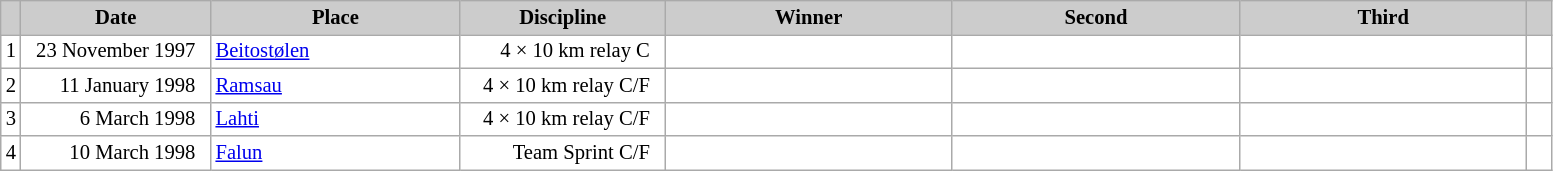<table class="wikitable plainrowheaders" style="background:#fff; font-size:86%; line-height:16px; border:grey solid 1px; border-collapse:collapse;">
<tr style="background:#ccc; text-align:center;">
<th scope="col" style="background:#ccc; width=20 px;"></th>
<th scope="col" style="background:#ccc; width:120px;">Date</th>
<th scope="col" style="background:#ccc; width:160px;">Place</th>
<th scope="col" style="background:#ccc; width:130px;">Discipline</th>
<th scope="col" style="background:#ccc; width:185px;">Winner</th>
<th scope="col" style="background:#ccc; width:185px;">Second</th>
<th scope="col" style="background:#ccc; width:185px;">Third</th>
<th scope="col" style="background:#ccc; width:10px;"></th>
</tr>
<tr>
<td align=center>1</td>
<td align=right>23 November 1997  </td>
<td> <a href='#'>Beitostølen</a></td>
<td align=right>4 × 10 km relay C  </td>
<td></td>
<td></td>
<td></td>
<td></td>
</tr>
<tr>
<td align=center>2</td>
<td align=right>11 January 1998  </td>
<td> <a href='#'>Ramsau</a></td>
<td align=right>4 × 10 km relay C/F  </td>
<td></td>
<td></td>
<td></td>
<td></td>
</tr>
<tr>
<td align=center>3</td>
<td align=right>6 March 1998  </td>
<td> <a href='#'>Lahti</a></td>
<td align=right>4 × 10 km relay C/F  </td>
<td></td>
<td></td>
<td></td>
<td></td>
</tr>
<tr>
<td align=center>4</td>
<td align=right>10 March 1998  </td>
<td> <a href='#'>Falun</a></td>
<td align=right>Team Sprint C/F  </td>
<td></td>
<td></td>
<td></td>
<td></td>
</tr>
</table>
